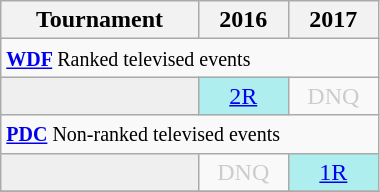<table class="wikitable" style="width:20%; margin:0">
<tr>
<th>Tournament</th>
<th>2016</th>
<th>2017</th>
</tr>
<tr>
<td colspan="3" style="text-align:left"><small><strong><a href='#'>WDF</a> </strong>Ranked televised events</small></td>
</tr>
<tr>
<td style="background:#efefef;"></td>
<td style="text-align:center; background:#afeeee;"><a href='#'>2R</a></td>
<td style="text-align:center; color:#ccc;">DNQ</td>
</tr>
<tr>
<td colspan="3" style="text-align:left"><small><strong><a href='#'>PDC</a> </strong>Non-ranked televised events</small></td>
</tr>
<tr>
<td style="background:#efefef;"></td>
<td style="text-align:center; color:#ccc;">DNQ</td>
<td style="text-align:center; background:#afeeee;"><a href='#'>1R</a></td>
</tr>
<tr>
</tr>
</table>
